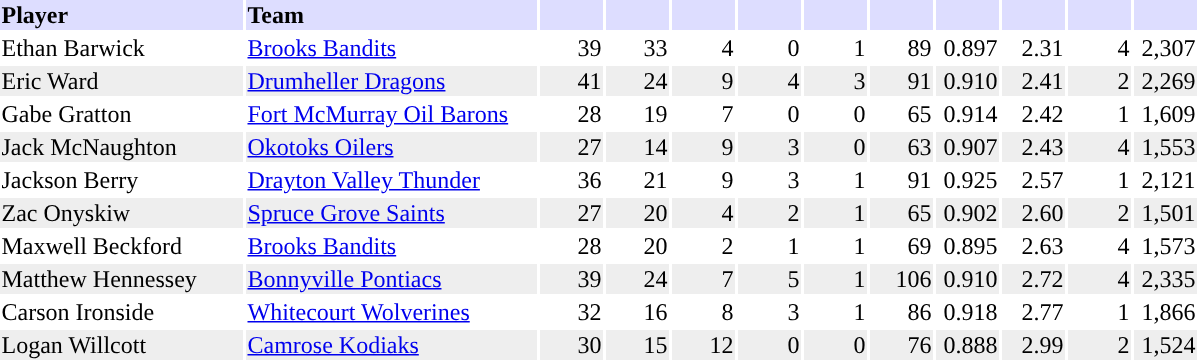<table cellpadding="0">
<tr style="text-align:right; vertical-align:top;">
<td></td>
<td><br><table cellpadding="1"  >
<tr>
<th style="background:#ddf; width:10em; text-align:left">Player</th>
<th style="background:#ddf; width:12em; text-align:left">Team</th>
<th style="background:#ddf; width:2.5em; text-align:left"></th>
<th style="background:#ddf; width:2.5em; text-align:left"></th>
<th style="background:#ddf; width:2.5em; text-align:left"></th>
<th style="background:#ddf; width:2.5em; text-align:left"></th>
<th style="background:#ddf; width:2.5em; text-align:left"></th>
<th style="background:#ddf; width:2.5em; text-align:left"></th>
<th style="background:#ddf; width:2.5em; text-align:left"></th>
<th style="background:#ddf; width:2.5em; text-align:left"></th>
<th style="background:#ddf; width:2.5em; text-align:left"></th>
<th style="background:#ddf; width:2.5em; text-align:left"></th>
</tr>
<tr>
<td style="text-align:left">Ethan Barwick</td>
<td style="text-align:left"><a href='#'>Brooks Bandits</a></td>
<td>39</td>
<td>33</td>
<td>4</td>
<td>0</td>
<td>1</td>
<td>89</td>
<td>0.897</td>
<td>2.31</td>
<td>4</td>
<td>2,307</td>
</tr>
<tr style="background:#eee;">
<td style="text-align:left">Eric Ward</td>
<td style="text-align:left"><a href='#'>Drumheller Dragons</a></td>
<td>41</td>
<td>24</td>
<td>9</td>
<td>4</td>
<td>3</td>
<td>91</td>
<td>0.910</td>
<td>2.41</td>
<td>2</td>
<td>2,269</td>
</tr>
<tr>
<td style="text-align:left">Gabe Gratton</td>
<td style="text-align:left"><a href='#'>Fort McMurray Oil Barons</a></td>
<td>28</td>
<td>19</td>
<td>7</td>
<td>0</td>
<td>0</td>
<td>65</td>
<td>0.914</td>
<td>2.42</td>
<td>1</td>
<td>1,609</td>
</tr>
<tr style="background:#eee;">
<td style="text-align:left">Jack McNaughton</td>
<td style="text-align:left"><a href='#'>Okotoks Oilers</a></td>
<td>27</td>
<td>14</td>
<td>9</td>
<td>3</td>
<td>0</td>
<td>63</td>
<td>0.907</td>
<td>2.43</td>
<td>4</td>
<td>1,553</td>
</tr>
<tr>
<td style="text-align:left">Jackson Berry</td>
<td style="text-align:left"><a href='#'>Drayton Valley Thunder</a></td>
<td>36</td>
<td>21</td>
<td>9</td>
<td>3</td>
<td>1</td>
<td>91</td>
<td>0.925</td>
<td>2.57</td>
<td>1</td>
<td>2,121</td>
</tr>
<tr style="background:#eee;">
<td style="text-align:left">Zac Onyskiw</td>
<td style="text-align:left"><a href='#'>Spruce Grove Saints</a></td>
<td>27</td>
<td>20</td>
<td>4</td>
<td>2</td>
<td>1</td>
<td>65</td>
<td>0.902</td>
<td>2.60</td>
<td>2</td>
<td>1,501</td>
</tr>
<tr>
<td style="text-align:left">Maxwell Beckford</td>
<td style="text-align:left"><a href='#'>Brooks Bandits</a></td>
<td>28</td>
<td>20</td>
<td>2</td>
<td>1</td>
<td>1</td>
<td>69</td>
<td>0.895</td>
<td>2.63</td>
<td>4</td>
<td>1,573</td>
</tr>
<tr style="background:#eee;">
<td style="text-align:left">Matthew Hennessey</td>
<td style="text-align:left"><a href='#'>Bonnyville Pontiacs</a></td>
<td>39</td>
<td>24</td>
<td>7</td>
<td>5</td>
<td>1</td>
<td>106</td>
<td>0.910</td>
<td>2.72</td>
<td>4</td>
<td>2,335</td>
</tr>
<tr>
<td style="text-align:left">Carson Ironside</td>
<td style="text-align:left"><a href='#'>Whitecourt Wolverines</a></td>
<td>32</td>
<td>16</td>
<td>8</td>
<td>3</td>
<td>1</td>
<td>86</td>
<td>0.918</td>
<td>2.77</td>
<td>1</td>
<td>1,866</td>
</tr>
<tr style="background:#eee;">
<td style="text-align:left">Logan Willcott</td>
<td style="text-align:left"><a href='#'>Camrose Kodiaks</a></td>
<td>30</td>
<td>15</td>
<td>12</td>
<td>0</td>
<td>0</td>
<td>76</td>
<td>0.888</td>
<td>2.99</td>
<td>2</td>
<td>1,524</td>
</tr>
<tr>
</tr>
</table>
</td>
</tr>
</table>
